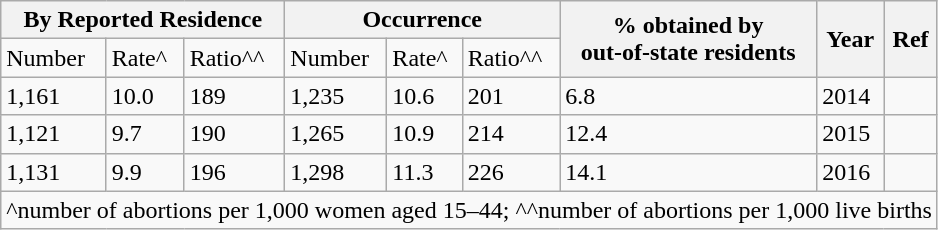<table class="wikitable">
<tr>
<th colspan="3">By Reported Residence</th>
<th colspan="3">Occurrence</th>
<th rowspan="2">% obtained by<br>out-of-state residents</th>
<th rowspan="2">Year</th>
<th rowspan="2">Ref</th>
</tr>
<tr>
<td>Number</td>
<td>Rate^</td>
<td>Ratio^^</td>
<td>Number</td>
<td>Rate^</td>
<td>Ratio^^</td>
</tr>
<tr>
<td>1,161</td>
<td>10.0</td>
<td>189</td>
<td>1,235</td>
<td>10.6</td>
<td>201</td>
<td>6.8</td>
<td>2014</td>
<td></td>
</tr>
<tr>
<td>1,121</td>
<td>9.7</td>
<td>190</td>
<td>1,265</td>
<td>10.9</td>
<td>214</td>
<td>12.4</td>
<td>2015</td>
<td></td>
</tr>
<tr>
<td>1,131</td>
<td>9.9</td>
<td>196</td>
<td>1,298</td>
<td>11.3</td>
<td>226</td>
<td>14.1</td>
<td>2016</td>
<td></td>
</tr>
<tr>
<td colspan="10">^number of abortions per 1,000 women aged 15–44; ^^number of abortions per 1,000 live births</td>
</tr>
</table>
